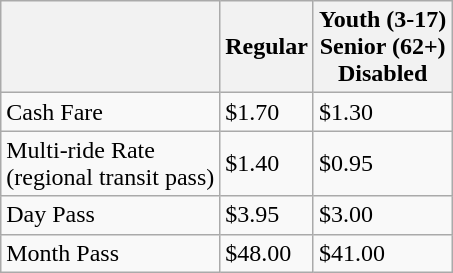<table class="wikitable" align="left">
<tr>
<th></th>
<th>Regular</th>
<th>Youth (3-17)<br>Senior (62+)<br>Disabled</th>
</tr>
<tr>
<td>Cash Fare</td>
<td>$1.70</td>
<td>$1.30</td>
</tr>
<tr>
<td>Multi-ride Rate <br>(regional transit pass)</td>
<td>$1.40</td>
<td>$0.95</td>
</tr>
<tr>
<td>Day Pass</td>
<td>$3.95</td>
<td>$3.00</td>
</tr>
<tr>
<td>Month Pass</td>
<td>$48.00</td>
<td>$41.00</td>
</tr>
</table>
